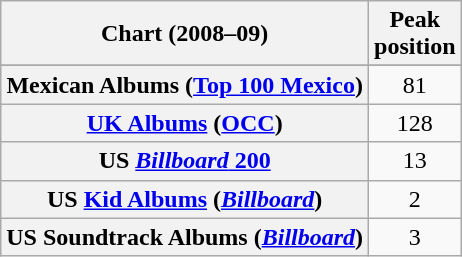<table class="wikitable sortable plainrowheaders" style="text-align:center">
<tr>
<th scope="col">Chart (2008–09)</th>
<th scope="col">Peak<br>position</th>
</tr>
<tr>
</tr>
<tr>
<th scope="row">Mexican Albums (<a href='#'>Top 100 Mexico</a>)</th>
<td>81</td>
</tr>
<tr>
<th scope="row"><a href='#'>UK Albums</a> (<a href='#'>OCC</a>)</th>
<td>128</td>
</tr>
<tr>
<th scope="row">US <a href='#'><em>Billboard</em> 200</a></th>
<td>13</td>
</tr>
<tr>
<th scope="row">US <a href='#'>Kid Albums</a> (<a href='#'><em>Billboard</em></a>)</th>
<td>2</td>
</tr>
<tr>
<th scope="row">US Soundtrack Albums (<a href='#'><em>Billboard</em></a>)</th>
<td>3</td>
</tr>
</table>
